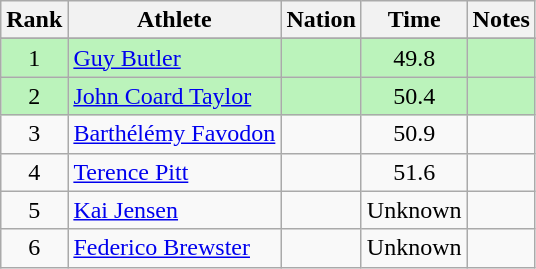<table class="wikitable sortable" style="text-align:center">
<tr>
<th>Rank</th>
<th>Athlete</th>
<th>Nation</th>
<th>Time</th>
<th>Notes</th>
</tr>
<tr>
</tr>
<tr bgcolor=bbf3bb>
<td>1</td>
<td align=left><a href='#'>Guy Butler</a></td>
<td align=left></td>
<td>49.8</td>
<td></td>
</tr>
<tr bgcolor=bbf3bb>
<td>2</td>
<td align=left><a href='#'>John Coard Taylor</a></td>
<td align=left></td>
<td>50.4</td>
<td></td>
</tr>
<tr>
<td>3</td>
<td align=left><a href='#'>Barthélémy Favodon</a></td>
<td align=left></td>
<td>50.9</td>
<td></td>
</tr>
<tr>
<td>4</td>
<td align=left><a href='#'>Terence Pitt</a></td>
<td align=left></td>
<td>51.6</td>
<td></td>
</tr>
<tr>
<td>5</td>
<td align=left><a href='#'>Kai Jensen</a></td>
<td align=left></td>
<td>Unknown</td>
<td></td>
</tr>
<tr>
<td>6</td>
<td align=left><a href='#'>Federico Brewster</a></td>
<td align=left></td>
<td>Unknown</td>
<td></td>
</tr>
</table>
